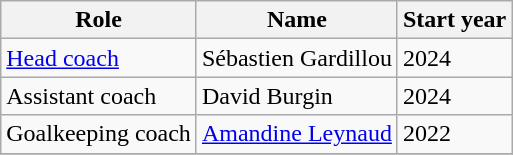<table class="wikitable">
<tr>
<th>Role</th>
<th>Name</th>
<th>Start year</th>
</tr>
<tr>
<td><a href='#'>Head coach</a></td>
<td> Sébastien Gardillou</td>
<td>2024</td>
</tr>
<tr>
<td>Assistant coach</td>
<td> David Burgin</td>
<td>2024</td>
</tr>
<tr>
<td>Goalkeeping coach</td>
<td> <a href='#'>Amandine Leynaud</a></td>
<td>2022</td>
</tr>
<tr>
</tr>
</table>
